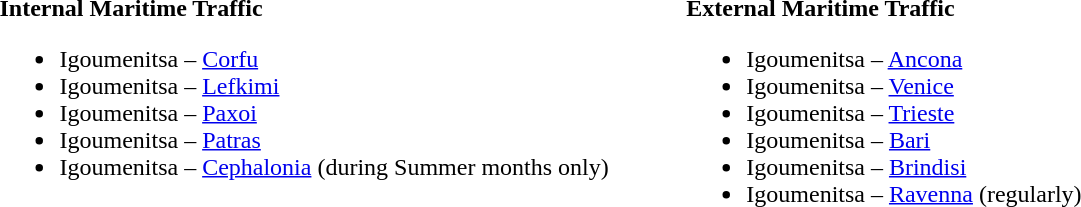<table width=60%>
<tr>
<td valign=top><br><strong>Internal Maritime Traffic</strong><ul><li>Igoumenitsa – <a href='#'>Corfu</a></li><li>Igoumenitsa – <a href='#'>Lefkimi</a></li><li>Igoumenitsa – <a href='#'>Paxoi</a></li><li>Igoumenitsa – <a href='#'>Patras</a></li><li>Igoumenitsa – <a href='#'>Cephalonia</a> (during Summer months only)</li></ul></td>
<td valign=top><br><strong>External Maritime Traffic</strong><ul><li>Igoumenitsa – <a href='#'>Ancona</a></li><li>Igoumenitsa – <a href='#'>Venice</a></li><li>Igoumenitsa – <a href='#'>Trieste</a></li><li>Igoumenitsa – <a href='#'>Bari</a></li><li>Igoumenitsa – <a href='#'>Brindisi</a></li><li>Igoumenitsa – <a href='#'>Ravenna</a> (regularly)</li></ul></td>
</tr>
</table>
